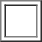<table border="1" cellpadding="10">
<tr>
<td></td>
</tr>
</table>
